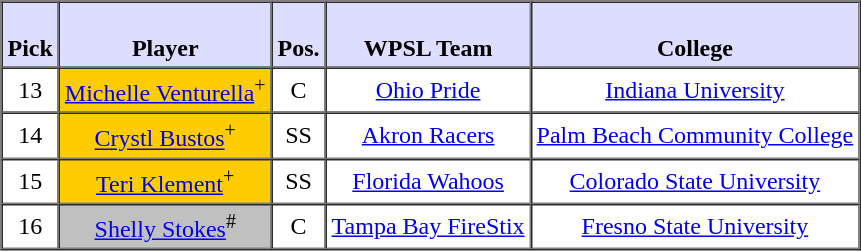<table style="text-align: center" border="1" cellpadding="3" cellspacing="0">
<tr>
<th style="background:#ddf;"><br>Pick</th>
<th style="background:#ddf;"><br>Player</th>
<th style="background:#ddf;"><br>Pos.</th>
<th style="background:#ddf;"><br>WPSL Team</th>
<th style="background:#ddf;"><br>College</th>
</tr>
<tr>
<td>13</td>
<td style="background:#FFCC00;"><a href='#'>Michelle Venturella</a><sup>+</sup></td>
<td>C</td>
<td><a href='#'>Ohio Pride</a></td>
<td><a href='#'>Indiana University</a></td>
</tr>
<tr>
<td>14</td>
<td style="background:#FFCC00;"><a href='#'>Crystl Bustos</a><sup>+</sup></td>
<td>SS</td>
<td><a href='#'>Akron Racers</a></td>
<td><a href='#'>Palm Beach Community College</a></td>
</tr>
<tr>
<td>15</td>
<td style="background:#FFCC00;"><a href='#'>Teri Klement</a><sup>+</sup></td>
<td>SS</td>
<td><a href='#'>Florida Wahoos</a></td>
<td><a href='#'>Colorado State University</a></td>
</tr>
<tr>
<td>16</td>
<td style="background:#C0C0C0;"><a href='#'>Shelly Stokes</a><sup>#</sup></td>
<td>C</td>
<td><a href='#'>Tampa Bay FireStix</a></td>
<td><a href='#'>Fresno State University</a></td>
</tr>
</table>
